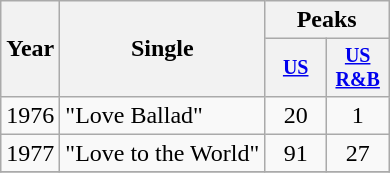<table class="wikitable" style="text-align:center;">
<tr>
<th rowspan="2">Year</th>
<th rowspan="2">Single</th>
<th colspan="2">Peaks</th>
</tr>
<tr style="font-size:smaller;">
<th width="35"><a href='#'>US</a><br></th>
<th width="35"><a href='#'>US<br>R&B</a><br></th>
</tr>
<tr>
<td rowspan="1">1976</td>
<td align="left">"Love Ballad"</td>
<td>20</td>
<td>1</td>
</tr>
<tr>
<td rowspan="1">1977</td>
<td align="left">"Love to the World"</td>
<td>91</td>
<td>27</td>
</tr>
<tr>
</tr>
</table>
